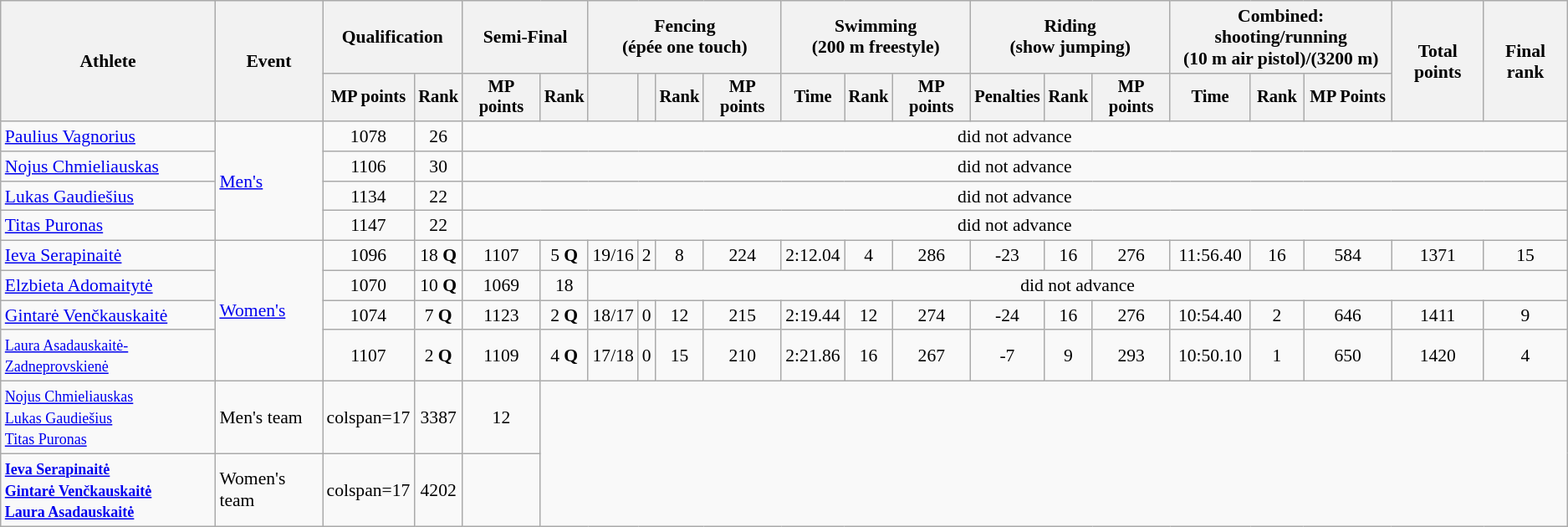<table class="wikitable" style="font-size:90%;text-align:center;">
<tr>
<th rowspan="2">Athlete</th>
<th rowspan="2">Event</th>
<th colspan="2">Qualification</th>
<th colspan="2">Semi-Final</th>
<th colspan="4">Fencing<br><span>(épée one touch)</span></th>
<th colspan="3">Swimming<br><span>(200 m freestyle)</span></th>
<th colspan="3">Riding<br><span>(show jumping)</span></th>
<th colspan="3">Combined: shooting/running<br><span>(10 m air pistol)/(3200 m)</span></th>
<th rowspan="2">Total points</th>
<th rowspan="2">Final rank</th>
</tr>
<tr style="font-size:95%">
<th>MP points</th>
<th>Rank</th>
<th>MP points</th>
<th>Rank</th>
<th></th>
<th></th>
<th>Rank</th>
<th>MP points</th>
<th>Time</th>
<th>Rank</th>
<th>MP points</th>
<th>Penalties</th>
<th>Rank</th>
<th>MP points</th>
<th>Time</th>
<th>Rank</th>
<th>MP Points</th>
</tr>
<tr>
<td align="left"><a href='#'>Paulius Vagnorius</a></td>
<td rowspan="4" align="left"><a href='#'>Men's</a></td>
<td>1078</td>
<td>26</td>
<td colspan=17>did not advance</td>
</tr>
<tr>
<td align="left"><a href='#'>Nojus Chmieliauskas</a></td>
<td>1106</td>
<td>30</td>
<td colspan=17>did not advance</td>
</tr>
<tr>
<td align="left"><a href='#'>Lukas Gaudiešius</a></td>
<td>1134</td>
<td>22</td>
<td colspan=17>did not advance</td>
</tr>
<tr>
<td align="left"><a href='#'>Titas Puronas</a></td>
<td>1147</td>
<td>22</td>
<td colspan=17>did not advance</td>
</tr>
<tr>
<td align="left"><a href='#'>Ieva Serapinaitė</a></td>
<td rowspan="4" align="left"><a href='#'>Women's</a></td>
<td>1096</td>
<td>18 <strong>Q</strong></td>
<td>1107</td>
<td>5 <strong>Q</strong></td>
<td>19/16</td>
<td>2</td>
<td>8</td>
<td>224</td>
<td>2:12.04</td>
<td>4</td>
<td>286</td>
<td>-23</td>
<td>16</td>
<td>276</td>
<td>11:56.40</td>
<td>16</td>
<td>584</td>
<td>1371</td>
<td>15</td>
</tr>
<tr>
<td align="left"><a href='#'>Elzbieta Adomaitytė</a></td>
<td>1070</td>
<td>10 <strong>Q</strong></td>
<td>1069</td>
<td>18</td>
<td colspan=15>did not advance</td>
</tr>
<tr>
<td align="left"><a href='#'>Gintarė Venčkauskaitė</a></td>
<td>1074</td>
<td>7 <strong>Q</strong></td>
<td>1123</td>
<td>2 <strong>Q</strong></td>
<td>18/17</td>
<td>0</td>
<td>12</td>
<td>215</td>
<td>2:19.44</td>
<td>12</td>
<td>274</td>
<td>-24</td>
<td>16</td>
<td>276</td>
<td>10:54.40</td>
<td>2</td>
<td>646</td>
<td>1411</td>
<td>9</td>
</tr>
<tr>
<td align="left"><small><a href='#'>Laura Asadauskaitė-Zadneprovskienė</a></small></td>
<td>1107</td>
<td>2 <strong>Q</strong></td>
<td>1109</td>
<td>4 <strong>Q</strong></td>
<td>17/18</td>
<td>0</td>
<td>15</td>
<td>210</td>
<td>2:21.86</td>
<td>16</td>
<td>267</td>
<td>-7</td>
<td>9</td>
<td>293</td>
<td>10:50.10</td>
<td>1</td>
<td>650</td>
<td>1420</td>
<td>4</td>
</tr>
<tr>
<td align="left"><small><a href='#'>Nojus Chmieliauskas</a><br><a href='#'>Lukas Gaudiešius</a><br><a href='#'>Titas Puronas</a></small></td>
<td align="left">Men's team</td>
<td>colspan=17  </td>
<td>3387</td>
<td>12</td>
</tr>
<tr>
<td align="left"><strong><small><a href='#'>Ieva Serapinaitė</a><br><a href='#'>Gintarė Venčkauskaitė</a><br><a href='#'>Laura Asadauskaitė</a></small></strong></td>
<td align="left">Women's team</td>
<td>colspan=17  </td>
<td>4202</td>
<td></td>
</tr>
</table>
